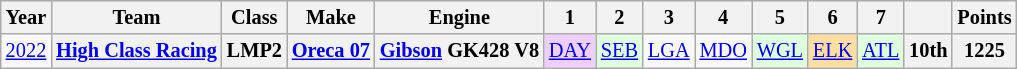<table class="wikitable" style="text-align:center; font-size:85%">
<tr>
<th>Year</th>
<th>Team</th>
<th>Class</th>
<th>Make</th>
<th>Engine</th>
<th>1</th>
<th>2</th>
<th>3</th>
<th>4</th>
<th>5</th>
<th>6</th>
<th>7</th>
<th></th>
<th>Points</th>
</tr>
<tr>
<td><a href='#'>2022</a></td>
<th nowrap><a href='#'>High Class Racing</a></th>
<th>LMP2</th>
<th nowrap><a href='#'>Oreca 07</a></th>
<th nowrap><a href='#'>Gibson</a> GK428 V8</th>
<td style="background:#EFCFFF;"><a href='#'>DAY</a><br></td>
<td style="background:#DFFFDF;"><a href='#'>SEB</a><br></td>
<td><a href='#'>LGA</a></td>
<td><a href='#'>MDO</a></td>
<td style="background:#DFFFDF;"><a href='#'>WGL</a><br></td>
<td style="background:#FFDF9F;"><a href='#'>ELK</a><br></td>
<td style="background:#DFFFDF;"><a href='#'>ATL</a><br></td>
<th>10th</th>
<th>1225</th>
</tr>
</table>
